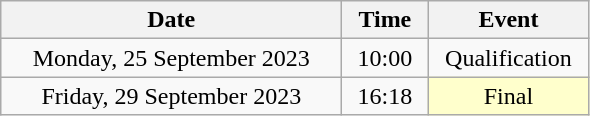<table class = "wikitable" style="text-align:center;">
<tr>
<th width=220>Date</th>
<th width=50>Time</th>
<th width=100>Event</th>
</tr>
<tr>
<td>Monday, 25 September 2023</td>
<td>10:00</td>
<td>Qualification</td>
</tr>
<tr>
<td>Friday, 29 September 2023</td>
<td>16:18</td>
<td bgcolor=ffffcc>Final</td>
</tr>
</table>
